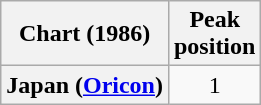<table class="wikitable plainrowheaders" style="text-align:center">
<tr>
<th>Chart (1986)</th>
<th>Peak<br>position</th>
</tr>
<tr>
<th scope="row">Japan (<a href='#'>Oricon</a>)</th>
<td>1</td>
</tr>
</table>
